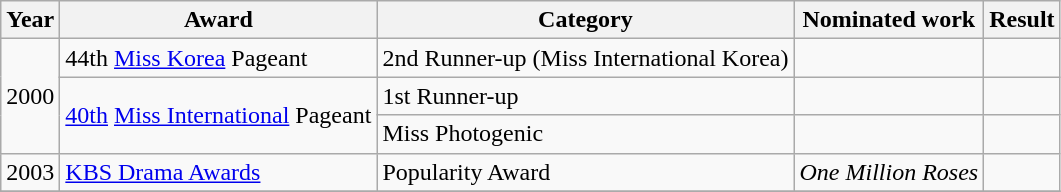<table class="wikitable">
<tr>
<th>Year</th>
<th>Award</th>
<th>Category</th>
<th>Nominated work</th>
<th>Result</th>
</tr>
<tr>
<td rowspan=3>2000</td>
<td>44th <a href='#'>Miss Korea</a> Pageant</td>
<td>2nd Runner-up (Miss International Korea)</td>
<td></td>
<td></td>
</tr>
<tr>
<td rowspan=2><a href='#'>40th</a> <a href='#'>Miss International</a> Pageant</td>
<td>1st Runner-up</td>
<td></td>
<td></td>
</tr>
<tr>
<td>Miss Photogenic</td>
<td></td>
<td></td>
</tr>
<tr>
<td>2003</td>
<td><a href='#'>KBS Drama Awards</a></td>
<td>Popularity Award</td>
<td><em>One Million Roses</em></td>
<td></td>
</tr>
<tr>
</tr>
</table>
